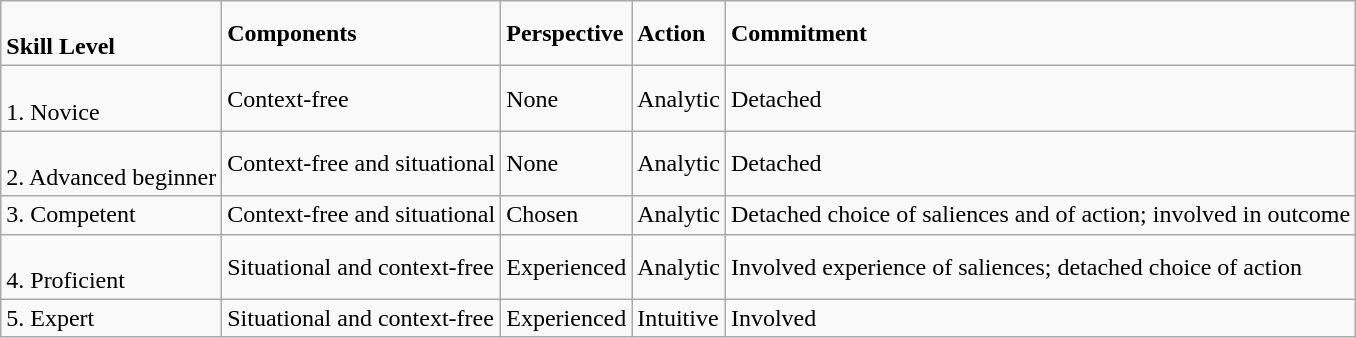<table class="wikitable">
<tr>
<td><br><strong>Skill Level</strong></td>
<td><strong>Components</strong></td>
<td><strong>Perspective</strong></td>
<td><strong>Action</strong></td>
<td><strong>Commitment</strong></td>
</tr>
<tr>
<td><br>1. Novice</td>
<td>Context-free</td>
<td>None</td>
<td>Analytic</td>
<td>Detached</td>
</tr>
<tr>
<td><br>2. Advanced beginner</td>
<td>Context-free and situational</td>
<td>None</td>
<td>Analytic</td>
<td>Detached</td>
</tr>
<tr>
<td>3. Competent</td>
<td>Context-free and situational</td>
<td>Chosen</td>
<td>Analytic</td>
<td>Detached choice of saliences and of action; involved in outcome</td>
</tr>
<tr>
<td><br>4. Proficient</td>
<td>Situational and context-free</td>
<td>Experienced</td>
<td>Analytic</td>
<td>Involved experience of saliences; detached choice of action</td>
</tr>
<tr>
<td>5. Expert</td>
<td>Situational and context-free</td>
<td>Experienced</td>
<td>Intuitive</td>
<td>Involved</td>
</tr>
</table>
